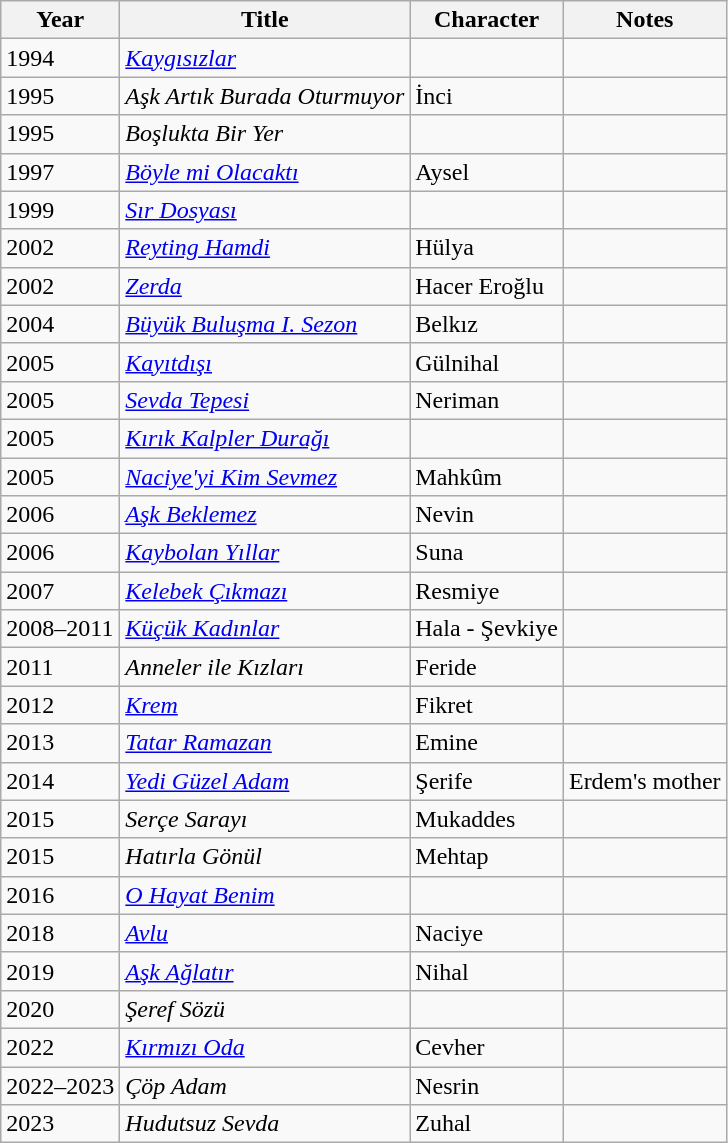<table class="wikitable">
<tr>
<th>Year</th>
<th>Title</th>
<th>Character</th>
<th>Notes</th>
</tr>
<tr>
<td>1994</td>
<td><em><a href='#'>Kaygısızlar</a></em></td>
<td></td>
<td></td>
</tr>
<tr>
<td>1995</td>
<td><em>Aşk Artık Burada Oturmuyor</em></td>
<td>İnci</td>
<td></td>
</tr>
<tr>
<td>1995</td>
<td><em>Boşlukta Bir Yer</em></td>
<td></td>
<td></td>
</tr>
<tr>
<td>1997</td>
<td><em><a href='#'>Böyle mi Olacaktı</a></em></td>
<td>Aysel</td>
<td></td>
</tr>
<tr>
<td>1999</td>
<td><em><a href='#'>Sır Dosyası</a></em></td>
<td></td>
<td></td>
</tr>
<tr>
<td>2002</td>
<td><em><a href='#'>Reyting Hamdi</a></em></td>
<td>Hülya</td>
<td></td>
</tr>
<tr>
<td>2002</td>
<td><em><a href='#'>Zerda</a></em></td>
<td>Hacer Eroğlu</td>
<td></td>
</tr>
<tr>
<td>2004</td>
<td><em><a href='#'>Büyük Buluşma I. Sezon</a></em></td>
<td>Belkız</td>
<td></td>
</tr>
<tr>
<td>2005</td>
<td><em><a href='#'>Kayıtdışı</a></em></td>
<td>Gülnihal</td>
<td></td>
</tr>
<tr>
<td>2005</td>
<td><em><a href='#'>Sevda Tepesi</a></em></td>
<td>Neriman</td>
<td></td>
</tr>
<tr>
<td>2005</td>
<td><em><a href='#'>Kırık Kalpler Durağı</a></em></td>
<td></td>
<td></td>
</tr>
<tr>
<td>2005</td>
<td><em><a href='#'>Naciye'yi Kim Sevmez</a></em></td>
<td>Mahkûm</td>
<td></td>
</tr>
<tr>
<td>2006</td>
<td><em><a href='#'>Aşk Beklemez</a></em></td>
<td>Nevin</td>
<td></td>
</tr>
<tr>
<td>2006</td>
<td><em><a href='#'>Kaybolan Yıllar</a></em></td>
<td>Suna</td>
<td></td>
</tr>
<tr>
<td>2007</td>
<td><em><a href='#'>Kelebek Çıkmazı</a></em></td>
<td>Resmiye</td>
<td></td>
</tr>
<tr>
<td>2008–2011</td>
<td><em><a href='#'>Küçük Kadınlar</a></em></td>
<td>Hala - Şevkiye</td>
<td></td>
</tr>
<tr>
<td>2011</td>
<td><em>Anneler ile Kızları</em></td>
<td>Feride</td>
<td></td>
</tr>
<tr>
<td>2012</td>
<td><em><a href='#'>Krem</a></em></td>
<td>Fikret</td>
<td></td>
</tr>
<tr>
<td>2013</td>
<td><em><a href='#'>Tatar Ramazan</a></em></td>
<td>Emine</td>
<td></td>
</tr>
<tr>
<td>2014</td>
<td><em><a href='#'>Yedi Güzel Adam</a></em></td>
<td>Şerife</td>
<td>Erdem's mother</td>
</tr>
<tr>
<td>2015</td>
<td><em>Serçe Sarayı</em></td>
<td>Mukaddes</td>
<td></td>
</tr>
<tr>
<td>2015</td>
<td><em>Hatırla Gönül</em></td>
<td>Mehtap</td>
<td></td>
</tr>
<tr>
<td>2016</td>
<td><em><a href='#'>O Hayat Benim</a></em></td>
<td></td>
<td></td>
</tr>
<tr>
<td>2018</td>
<td><em><a href='#'>Avlu</a></em></td>
<td>Naciye</td>
<td></td>
</tr>
<tr>
<td>2019</td>
<td><em><a href='#'>Aşk Ağlatır</a></em></td>
<td>Nihal</td>
<td></td>
</tr>
<tr>
<td>2020</td>
<td><em>Şeref Sözü</em></td>
<td></td>
<td></td>
</tr>
<tr>
<td>2022</td>
<td><em><a href='#'>Kırmızı Oda</a></em></td>
<td>Cevher</td>
<td></td>
</tr>
<tr>
<td>2022–2023</td>
<td><em>Çöp Adam</em></td>
<td>Nesrin</td>
<td></td>
</tr>
<tr>
<td>2023</td>
<td><em>Hudutsuz Sevda</em></td>
<td>Zuhal</td>
<td></td>
</tr>
</table>
